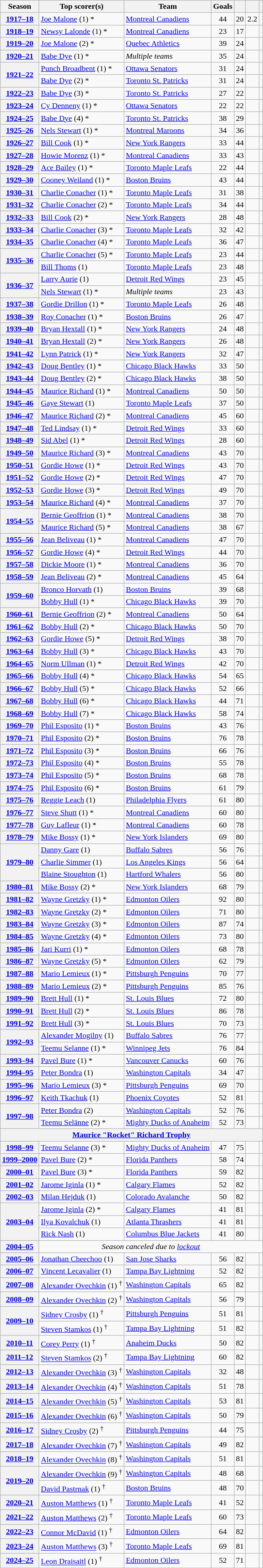<table class="wikitable sortable">
<tr>
<th>Season</th>
<th class="unsortable">Top scorer(s)</th>
<th>Team</th>
<th>Goals</th>
<th></th>
<th></th>
<th class="unsortable"></th>
</tr>
<tr>
<th><a href='#'>1917–18</a></th>
<td><a href='#'>Joe Malone</a> (1) *</td>
<td><a href='#'>Montreal Canadiens</a></td>
<td align="center">44</td>
<td align="center">20</td>
<td align="center">2.2</td>
<td align="center"></td>
</tr>
<tr>
<th><a href='#'>1918–19</a></th>
<td><a href='#'>Newsy Lalonde</a> (1) *</td>
<td><a href='#'>Montreal Canadiens</a></td>
<td align="center">23</td>
<td align="center">17</td>
<td align="center"></td>
<td align="center"></td>
</tr>
<tr>
<th><a href='#'>1919–20</a></th>
<td><a href='#'>Joe Malone</a> (2) *</td>
<td><a href='#'>Quebec Athletics</a></td>
<td align="center">39</td>
<td align="center">24</td>
<td align="center"></td>
<td align="center"></td>
</tr>
<tr>
<th><a href='#'>1920–21</a></th>
<td><a href='#'>Babe Dye</a> (1) *</td>
<td><em>Multiple teams</em></td>
<td align="center">35</td>
<td align="center">24</td>
<td align="center"></td>
<td align="center"></td>
</tr>
<tr>
<th rowspan="2"><a href='#'>1921–22</a></th>
<td><a href='#'>Punch Broadbent</a> (1) *</td>
<td><a href='#'>Ottawa Senators</a></td>
<td align="center">31</td>
<td align="center">24</td>
<td align="center"></td>
<td align="center"></td>
</tr>
<tr>
<td><a href='#'>Babe Dye</a> (2) *</td>
<td><a href='#'>Toronto St. Patricks</a></td>
<td align="center">31</td>
<td align="center">24</td>
<td align="center"></td>
<td align="center"></td>
</tr>
<tr>
<th><a href='#'>1922–23</a></th>
<td><a href='#'>Babe Dye</a> (3) *</td>
<td><a href='#'>Toronto St. Patricks</a></td>
<td align="center">27</td>
<td align="center">22</td>
<td align="center"></td>
<td align="center"></td>
</tr>
<tr>
<th><a href='#'>1923–24</a></th>
<td><a href='#'>Cy Denneny</a> (1) *</td>
<td><a href='#'>Ottawa Senators</a></td>
<td align="center">22</td>
<td align="center">22</td>
<td align="center"></td>
<td align="center"></td>
</tr>
<tr>
<th><a href='#'>1924–25</a></th>
<td><a href='#'>Babe Dye</a> (4) *</td>
<td><a href='#'>Toronto St. Patricks</a></td>
<td align="center">38</td>
<td align="center">29</td>
<td align="center"></td>
<td align="center"></td>
</tr>
<tr>
<th><a href='#'>1925–26</a></th>
<td><a href='#'>Nels Stewart</a> (1) *</td>
<td><a href='#'>Montreal Maroons</a></td>
<td align="center">34</td>
<td align="center">36</td>
<td align="center"></td>
<td align="center"></td>
</tr>
<tr>
<th><a href='#'>1926–27</a></th>
<td><a href='#'>Bill Cook</a> (1) *</td>
<td><a href='#'>New York Rangers</a></td>
<td align="center">33</td>
<td align="center">44</td>
<td align="center"></td>
<td align="center"></td>
</tr>
<tr>
<th><a href='#'>1927–28</a></th>
<td><a href='#'>Howie Morenz</a> (1) *</td>
<td><a href='#'>Montreal Canadiens</a></td>
<td align="center">33</td>
<td align="center">43</td>
<td align="center"></td>
<td align="center"></td>
</tr>
<tr>
<th><a href='#'>1928–29</a></th>
<td><a href='#'>Ace Bailey</a> (1) *</td>
<td><a href='#'>Toronto Maple Leafs</a></td>
<td align="center">22</td>
<td align="center">44</td>
<td align="center"></td>
<td align="center"></td>
</tr>
<tr>
<th><a href='#'>1929–30</a></th>
<td><a href='#'>Cooney Weiland</a> (1) *</td>
<td><a href='#'>Boston Bruins</a></td>
<td align="center">43</td>
<td align="center">44</td>
<td align="center"></td>
<td align="center"></td>
</tr>
<tr>
<th><a href='#'>1930–31</a></th>
<td><a href='#'>Charlie Conacher</a> (1) *</td>
<td><a href='#'>Toronto Maple Leafs</a></td>
<td align="center">31</td>
<td align="center">38</td>
<td align="center"></td>
<td align="center"></td>
</tr>
<tr>
<th><a href='#'>1931–32</a></th>
<td><a href='#'>Charlie Conacher</a> (2) *</td>
<td><a href='#'>Toronto Maple Leafs</a></td>
<td align="center">34</td>
<td align="center">44</td>
<td align="center"></td>
<td align="center"></td>
</tr>
<tr>
<th><a href='#'>1932–33</a></th>
<td><a href='#'>Bill Cook</a> (2) *</td>
<td><a href='#'>New York Rangers</a></td>
<td align="center">28</td>
<td align="center">48</td>
<td align="center"></td>
<td align="center"></td>
</tr>
<tr>
<th><a href='#'>1933–34</a></th>
<td><a href='#'>Charlie Conacher</a> (3) *</td>
<td><a href='#'>Toronto Maple Leafs</a></td>
<td align="center">32</td>
<td align="center">42</td>
<td align="center"></td>
<td align="center"></td>
</tr>
<tr>
<th><a href='#'>1934–35</a></th>
<td><a href='#'>Charlie Conacher</a> (4) *</td>
<td><a href='#'>Toronto Maple Leafs</a></td>
<td align="center">36</td>
<td align="center">47</td>
<td align="center"></td>
<td align="center"></td>
</tr>
<tr>
<th rowspan="2"><a href='#'>1935–36</a></th>
<td><a href='#'>Charlie Conacher</a> (5) *</td>
<td><a href='#'>Toronto Maple Leafs</a></td>
<td align="center">23</td>
<td align="center">44</td>
<td align="center"></td>
<td align="center"></td>
</tr>
<tr>
<td><a href='#'>Bill Thoms</a> (1)</td>
<td><a href='#'>Toronto Maple Leafs</a></td>
<td align="center">23</td>
<td align="center">48</td>
<td align="center"></td>
<td align="center"></td>
</tr>
<tr>
<th rowspan="2"><a href='#'>1936–37</a></th>
<td><a href='#'>Larry Aurie</a> (1)</td>
<td><a href='#'>Detroit Red Wings</a></td>
<td align="center">23</td>
<td align="center">45</td>
<td align="center"></td>
<td align="center"></td>
</tr>
<tr>
<td><a href='#'>Nels Stewart</a> (1) *</td>
<td><em>Multiple teams</em></td>
<td align="center">23</td>
<td align="center">43</td>
<td align="center"></td>
<td align="center"></td>
</tr>
<tr>
<th><a href='#'>1937–38</a></th>
<td><a href='#'>Gordie Drillon</a> (1) *</td>
<td><a href='#'>Toronto Maple Leafs</a></td>
<td align="center">26</td>
<td align="center">48</td>
<td align="center"></td>
<td align="center"></td>
</tr>
<tr>
<th><a href='#'>1938–39</a></th>
<td><a href='#'>Roy Conacher</a> (1) *</td>
<td><a href='#'>Boston Bruins</a></td>
<td align="center">26</td>
<td align="center">47</td>
<td align="center"></td>
<td align="center"></td>
</tr>
<tr>
<th><a href='#'>1939–40</a></th>
<td><a href='#'>Bryan Hextall</a> (1) *</td>
<td><a href='#'>New York Rangers</a></td>
<td align="center">24</td>
<td align="center">48</td>
<td align="center"></td>
<td align="center"></td>
</tr>
<tr>
<th><a href='#'>1940–41</a></th>
<td><a href='#'>Bryan Hextall</a> (2) *</td>
<td><a href='#'>New York Rangers</a></td>
<td align="center">26</td>
<td align="center">48</td>
<td align="center"></td>
<td align="center"></td>
</tr>
<tr>
<th><a href='#'>1941–42</a></th>
<td><a href='#'>Lynn Patrick</a> (1) *</td>
<td><a href='#'>New York Rangers</a></td>
<td align="center">32</td>
<td align="center">47</td>
<td align="center"></td>
<td align="center"></td>
</tr>
<tr>
<th><a href='#'>1942–43</a></th>
<td><a href='#'>Doug Bentley</a> (1) *</td>
<td><a href='#'>Chicago Black Hawks</a></td>
<td align="center">33</td>
<td align="center">50</td>
<td align="center"></td>
<td align="center"></td>
</tr>
<tr>
<th><a href='#'>1943–44</a></th>
<td><a href='#'>Doug Bentley</a> (2) *</td>
<td><a href='#'>Chicago Black Hawks</a></td>
<td align="center">38</td>
<td align="center">50</td>
<td align="center"></td>
<td align="center"></td>
</tr>
<tr>
<th><a href='#'>1944–45</a></th>
<td><a href='#'>Maurice Richard</a> (1) *</td>
<td><a href='#'>Montreal Canadiens</a></td>
<td align="center">50</td>
<td align="center">50</td>
<td align="center"></td>
<td align="center"></td>
</tr>
<tr>
<th><a href='#'>1945–46</a></th>
<td><a href='#'>Gaye Stewart</a> (1)</td>
<td><a href='#'>Toronto Maple Leafs</a></td>
<td align="center">37</td>
<td align="center">50</td>
<td align="center"></td>
<td align="center"></td>
</tr>
<tr>
<th><a href='#'>1946–47</a></th>
<td><a href='#'>Maurice Richard</a> (2) *</td>
<td><a href='#'>Montreal Canadiens</a></td>
<td align="center">45</td>
<td align="center">60</td>
<td align="center"></td>
<td align="center"></td>
</tr>
<tr>
<th><a href='#'>1947–48</a></th>
<td><a href='#'>Ted Lindsay</a> (1) *</td>
<td><a href='#'>Detroit Red Wings</a></td>
<td align="center">33</td>
<td align="center">60</td>
<td align="center"></td>
<td align="center"></td>
</tr>
<tr>
<th><a href='#'>1948–49</a></th>
<td><a href='#'>Sid Abel</a> (1) *</td>
<td><a href='#'>Detroit Red Wings</a></td>
<td align="center">28</td>
<td align="center">60</td>
<td align="center"></td>
<td align="center"></td>
</tr>
<tr>
<th><a href='#'>1949–50</a></th>
<td><a href='#'>Maurice Richard</a> (3) *</td>
<td><a href='#'>Montreal Canadiens</a></td>
<td align="center">43</td>
<td align="center">70</td>
<td align="center"></td>
<td align="center"></td>
</tr>
<tr>
<th><a href='#'>1950–51</a></th>
<td><a href='#'>Gordie Howe</a> (1) *</td>
<td><a href='#'>Detroit Red Wings</a></td>
<td align="center">43</td>
<td align="center">70</td>
<td align="center"></td>
<td align="center"></td>
</tr>
<tr>
<th><a href='#'>1951–52</a></th>
<td><a href='#'>Gordie Howe</a> (2) *</td>
<td><a href='#'>Detroit Red Wings</a></td>
<td align="center">47</td>
<td align="center">70</td>
<td align="center"></td>
<td align="center"></td>
</tr>
<tr>
<th><a href='#'>1952–53</a></th>
<td><a href='#'>Gordie Howe</a> (3) *</td>
<td><a href='#'>Detroit Red Wings</a></td>
<td align="center">49</td>
<td align="center">70</td>
<td align="center"></td>
<td align="center"></td>
</tr>
<tr>
<th><a href='#'>1953–54</a></th>
<td><a href='#'>Maurice Richard</a> (4) *</td>
<td><a href='#'>Montreal Canadiens</a></td>
<td align="center">37</td>
<td align="center">70</td>
<td align="center"></td>
<td align="center"></td>
</tr>
<tr>
<th rowspan="2"><a href='#'>1954–55</a></th>
<td><a href='#'>Bernie Geoffrion</a> (1) *</td>
<td><a href='#'>Montreal Canadiens</a></td>
<td align="center">38</td>
<td align="center">70</td>
<td align="center"></td>
<td align="center"></td>
</tr>
<tr>
<td><a href='#'>Maurice Richard</a> (5) *</td>
<td><a href='#'>Montreal Canadiens</a></td>
<td align="center">38</td>
<td align="center">67</td>
<td align="center"></td>
<td align="center"></td>
</tr>
<tr>
<th><a href='#'>1955–56</a></th>
<td><a href='#'>Jean Beliveau</a> (1) *</td>
<td><a href='#'>Montreal Canadiens</a></td>
<td align="center">47</td>
<td align="center">70</td>
<td align="center"></td>
<td align="center"></td>
</tr>
<tr>
<th><a href='#'>1956–57</a></th>
<td><a href='#'>Gordie Howe</a> (4) *</td>
<td><a href='#'>Detroit Red Wings</a></td>
<td align="center">44</td>
<td align="center">70</td>
<td align="center"></td>
<td align="center"></td>
</tr>
<tr>
<th><a href='#'>1957–58</a></th>
<td><a href='#'>Dickie Moore</a> (1) *</td>
<td><a href='#'>Montreal Canadiens</a></td>
<td align="center">36</td>
<td align="center">70</td>
<td align="center"></td>
<td align="center"></td>
</tr>
<tr>
<th><a href='#'>1958–59</a></th>
<td><a href='#'>Jean Beliveau</a> (2) *</td>
<td><a href='#'>Montreal Canadiens</a></td>
<td align="center">45</td>
<td align="center">64</td>
<td align="center"></td>
<td align="center"></td>
</tr>
<tr>
<th rowspan="2"><a href='#'>1959–60</a></th>
<td><a href='#'>Bronco Horvath</a> (1)</td>
<td><a href='#'>Boston Bruins</a></td>
<td align="center">39</td>
<td align="center">68</td>
<td align="center"></td>
<td align="center"></td>
</tr>
<tr>
<td><a href='#'>Bobby Hull</a> (1) *</td>
<td><a href='#'>Chicago Black Hawks</a></td>
<td align="center">39</td>
<td align="center">70</td>
<td align="center"></td>
<td align="center"></td>
</tr>
<tr>
<th><a href='#'>1960–61</a></th>
<td><a href='#'>Bernie Geoffrion</a> (2) *</td>
<td><a href='#'>Montreal Canadiens</a></td>
<td align="center">50</td>
<td align="center">64</td>
<td align="center"></td>
<td align="center"></td>
</tr>
<tr>
<th><a href='#'>1961–62</a></th>
<td><a href='#'>Bobby Hull</a> (2) *</td>
<td><a href='#'>Chicago Black Hawks</a></td>
<td align="center">50</td>
<td align="center">70</td>
<td align="center"></td>
<td align="center"></td>
</tr>
<tr>
<th><a href='#'>1962–63</a></th>
<td><a href='#'>Gordie Howe</a> (5) *</td>
<td><a href='#'>Detroit Red Wings</a></td>
<td align="center">38</td>
<td align="center">70</td>
<td align="center"></td>
<td align="center"></td>
</tr>
<tr>
<th><a href='#'>1963–64</a></th>
<td><a href='#'>Bobby Hull</a> (3) *</td>
<td><a href='#'>Chicago Black Hawks</a></td>
<td align="center">43</td>
<td align="center">70</td>
<td align="center"></td>
<td align="center"></td>
</tr>
<tr>
<th><a href='#'>1964–65</a></th>
<td><a href='#'>Norm Ullman</a> (1) *</td>
<td><a href='#'>Detroit Red Wings</a></td>
<td align="center">42</td>
<td align="center">70</td>
<td align="center"></td>
<td align="center"></td>
</tr>
<tr>
<th><a href='#'>1965–66</a></th>
<td><a href='#'>Bobby Hull</a> (4) *</td>
<td><a href='#'>Chicago Black Hawks</a></td>
<td align="center">54</td>
<td align="center">65</td>
<td align="center"></td>
<td align="center"></td>
</tr>
<tr>
<th><a href='#'>1966–67</a></th>
<td><a href='#'>Bobby Hull</a> (5) *</td>
<td><a href='#'>Chicago Black Hawks</a></td>
<td align="center">52</td>
<td align="center">66</td>
<td align="center"></td>
<td align="center"></td>
</tr>
<tr>
<th><a href='#'>1967–68</a></th>
<td><a href='#'>Bobby Hull</a> (6) *</td>
<td><a href='#'>Chicago Black Hawks</a></td>
<td align="center">44</td>
<td align="center">71</td>
<td align="center"></td>
<td align="center"></td>
</tr>
<tr>
<th><a href='#'>1968–69</a></th>
<td><a href='#'>Bobby Hull</a> (7) *</td>
<td><a href='#'>Chicago Black Hawks</a></td>
<td align="center">58</td>
<td align="center">74</td>
<td align="center"></td>
<td align="center"></td>
</tr>
<tr>
<th><a href='#'>1969–70</a></th>
<td><a href='#'>Phil Esposito</a> (1) *</td>
<td><a href='#'>Boston Bruins</a></td>
<td align="center">43</td>
<td align="center">76</td>
<td align="center"></td>
<td align="center"></td>
</tr>
<tr>
<th><a href='#'>1970–71</a></th>
<td><a href='#'>Phil Esposito</a> (2) *</td>
<td><a href='#'>Boston Bruins</a></td>
<td align="center">76</td>
<td align="center">78</td>
<td align="center"></td>
<td align="center"></td>
</tr>
<tr>
<th><a href='#'>1971–72</a></th>
<td><a href='#'>Phil Esposito</a> (3) *</td>
<td><a href='#'>Boston Bruins</a></td>
<td align="center">66</td>
<td align="center">76</td>
<td align="center"></td>
<td align="center"></td>
</tr>
<tr>
<th><a href='#'>1972–73</a></th>
<td><a href='#'>Phil Esposito</a> (4) *</td>
<td><a href='#'>Boston Bruins</a></td>
<td align="center">55</td>
<td align="center">78</td>
<td align="center"></td>
<td align="center"></td>
</tr>
<tr>
<th><a href='#'>1973–74</a></th>
<td><a href='#'>Phil Esposito</a> (5) *</td>
<td><a href='#'>Boston Bruins</a></td>
<td align="center">68</td>
<td align="center">78</td>
<td align="center"></td>
<td align="center"></td>
</tr>
<tr>
<th><a href='#'>1974–75</a></th>
<td><a href='#'>Phil Esposito</a> (6) *</td>
<td><a href='#'>Boston Bruins</a></td>
<td align="center">61</td>
<td align="center">79</td>
<td align="center"></td>
<td align="center"></td>
</tr>
<tr>
<th><a href='#'>1975–76</a></th>
<td><a href='#'>Reggie Leach</a> (1)</td>
<td><a href='#'>Philadelphia Flyers</a></td>
<td align="center">61</td>
<td align="center">80</td>
<td align="center"></td>
<td align="center"></td>
</tr>
<tr>
<th><a href='#'>1976–77</a></th>
<td><a href='#'>Steve Shutt</a> (1) *</td>
<td><a href='#'>Montreal Canadiens</a></td>
<td align="center">60</td>
<td align="center">80</td>
<td align="center"></td>
<td align="center"></td>
</tr>
<tr>
<th><a href='#'>1977–78</a></th>
<td><a href='#'>Guy Lafleur</a> (1) *</td>
<td><a href='#'>Montreal Canadiens</a></td>
<td align="center">60</td>
<td align="center">78</td>
<td align="center"></td>
<td align="center"></td>
</tr>
<tr>
<th><a href='#'>1978–79</a></th>
<td><a href='#'>Mike Bossy</a> (1) *</td>
<td><a href='#'>New York Islanders</a></td>
<td align="center">69</td>
<td align="center">80</td>
<td align="center"></td>
<td align="center"></td>
</tr>
<tr>
<th rowspan="3"><a href='#'>1979–80</a></th>
<td><a href='#'>Danny Gare</a> (1)</td>
<td><a href='#'>Buffalo Sabres</a></td>
<td align="center">56</td>
<td align="center">76</td>
<td align="center"></td>
<td align="center"></td>
</tr>
<tr>
<td><a href='#'>Charlie Simmer</a> (1)</td>
<td><a href='#'>Los Angeles Kings</a></td>
<td align="center">56</td>
<td align="center">64</td>
<td align="center"></td>
<td align="center"></td>
</tr>
<tr>
<td><a href='#'>Blaine Stoughton</a> (1)</td>
<td><a href='#'>Hartford Whalers</a></td>
<td align="center">56</td>
<td align="center">80</td>
<td align="center"></td>
<td align="center"></td>
</tr>
<tr>
<th><a href='#'>1980–81</a></th>
<td><a href='#'>Mike Bossy</a> (2) *</td>
<td><a href='#'>New York Islanders</a></td>
<td align="center">68</td>
<td align="center">79</td>
<td align="center"></td>
<td align="center"></td>
</tr>
<tr>
<th><a href='#'>1981–82</a></th>
<td><a href='#'>Wayne Gretzky</a> (1) *</td>
<td><a href='#'>Edmonton Oilers</a></td>
<td align="center">92</td>
<td align="center">80</td>
<td align="center"></td>
<td align="center"></td>
</tr>
<tr>
<th><a href='#'>1982–83</a></th>
<td><a href='#'>Wayne Gretzky</a> (2) *</td>
<td><a href='#'>Edmonton Oilers</a></td>
<td align="center">71</td>
<td align="center">80</td>
<td align="center"></td>
<td align="center"></td>
</tr>
<tr>
<th><a href='#'>1983–84</a></th>
<td><a href='#'>Wayne Gretzky</a> (3) *</td>
<td><a href='#'>Edmonton Oilers</a></td>
<td align="center">87</td>
<td align="center">74</td>
<td align="center"></td>
<td align="center"></td>
</tr>
<tr>
<th><a href='#'>1984–85</a></th>
<td><a href='#'>Wayne Gretzky</a> (4) *</td>
<td><a href='#'>Edmonton Oilers</a></td>
<td align="center">73</td>
<td align="center">80</td>
<td align="center"></td>
<td align="center"></td>
</tr>
<tr>
<th><a href='#'>1985–86</a></th>
<td><a href='#'>Jari Kurri</a> (1) *</td>
<td><a href='#'>Edmonton Oilers</a></td>
<td align="center">68</td>
<td align="center">78</td>
<td align="center"></td>
<td align="center"></td>
</tr>
<tr>
<th><a href='#'>1986–87</a></th>
<td><a href='#'>Wayne Gretzky</a> (5) *</td>
<td><a href='#'>Edmonton Oilers</a></td>
<td align="center">62</td>
<td align="center">79</td>
<td align="center"></td>
<td align="center"></td>
</tr>
<tr>
<th><a href='#'>1987–88</a></th>
<td><a href='#'>Mario Lemieux</a> (1) *</td>
<td><a href='#'>Pittsburgh Penguins</a></td>
<td align="center">70</td>
<td align="center">77</td>
<td align="center"></td>
<td align="center"></td>
</tr>
<tr>
<th><a href='#'>1988–89</a></th>
<td><a href='#'>Mario Lemieux</a> (2) *</td>
<td><a href='#'>Pittsburgh Penguins</a></td>
<td align="center">85</td>
<td align="center">76</td>
<td align="center"></td>
<td align="center"></td>
</tr>
<tr>
<th><a href='#'>1989–90</a></th>
<td><a href='#'>Brett Hull</a> (1) *</td>
<td><a href='#'>St. Louis Blues</a></td>
<td align="center">72</td>
<td align="center">80</td>
<td align="center"></td>
<td align="center"></td>
</tr>
<tr>
<th><a href='#'>1990–91</a></th>
<td><a href='#'>Brett Hull</a> (2) *</td>
<td><a href='#'>St. Louis Blues</a></td>
<td align="center">86</td>
<td align="center">78</td>
<td align="center"></td>
<td align="center"></td>
</tr>
<tr>
<th><a href='#'>1991–92</a></th>
<td><a href='#'>Brett Hull</a> (3) *</td>
<td><a href='#'>St. Louis Blues</a></td>
<td align="center">70</td>
<td align="center">73</td>
<td align="center"></td>
<td align="center"></td>
</tr>
<tr>
<th rowspan="2"><a href='#'>1992–93</a></th>
<td><a href='#'>Alexander Mogilny</a> (1)</td>
<td><a href='#'>Buffalo Sabres</a></td>
<td align="center">76</td>
<td align="center">77</td>
<td align="center"></td>
<td align="center"></td>
</tr>
<tr>
<td><a href='#'>Teemu Selanne</a> (1) *</td>
<td><a href='#'>Winnipeg Jets</a></td>
<td align="center">76</td>
<td align="center">84</td>
<td align="center"></td>
<td align="center"></td>
</tr>
<tr>
<th><a href='#'>1993–94</a></th>
<td><a href='#'>Pavel Bure</a> (1) *</td>
<td><a href='#'>Vancouver Canucks</a></td>
<td align="center">60</td>
<td align="center">76</td>
<td align="center"></td>
<td align="center"></td>
</tr>
<tr>
<th><a href='#'>1994–95</a></th>
<td><a href='#'>Peter Bondra</a> (1)</td>
<td><a href='#'>Washington Capitals</a></td>
<td align="center">34</td>
<td align="center">47</td>
<td align="center"></td>
<td align="center"></td>
</tr>
<tr>
<th><a href='#'>1995–96</a></th>
<td><a href='#'>Mario Lemieux</a> (3) *</td>
<td><a href='#'>Pittsburgh Penguins</a></td>
<td align="center">69</td>
<td align="center">70</td>
<td align="center"></td>
<td align="center"></td>
</tr>
<tr>
<th><a href='#'>1996–97</a></th>
<td><a href='#'>Keith Tkachuk</a> (1)</td>
<td><a href='#'>Phoenix Coyotes</a></td>
<td align="center">52</td>
<td align="center">81</td>
<td align="center"></td>
<td align="center"></td>
</tr>
<tr>
<th rowspan="2"><a href='#'>1997–98</a></th>
<td><a href='#'>Peter Bondra</a> (2)</td>
<td><a href='#'>Washington Capitals</a></td>
<td align="center">52</td>
<td align="center">76</td>
<td align="center"></td>
<td align="center"></td>
</tr>
<tr>
<td><a href='#'>Teemu Selänne</a> (2) *</td>
<td><a href='#'>Mighty Ducks of Anaheim</a></td>
<td align="center">52</td>
<td align="center">73</td>
<td align="center"></td>
<td align="center"></td>
</tr>
<tr>
<th colspan="7"><a href='#'>Maurice "Rocket" Richard Trophy</a></th>
</tr>
<tr>
<th><a href='#'>1998–99</a></th>
<td><a href='#'>Teemu Selanne</a> (3) *</td>
<td><a href='#'>Mighty Ducks of Anaheim</a></td>
<td align="center">47</td>
<td align="center">75</td>
<td align="center"></td>
<td align="center"></td>
</tr>
<tr>
<th><a href='#'>1999–2000</a></th>
<td><a href='#'>Pavel Bure</a> (2) *</td>
<td><a href='#'>Florida Panthers</a></td>
<td align="center">58</td>
<td align="center">74</td>
<td align="center"></td>
<td align="center"></td>
</tr>
<tr>
<th><a href='#'>2000–01</a></th>
<td><a href='#'>Pavel Bure</a> (3) *</td>
<td><a href='#'>Florida Panthers</a></td>
<td align="center">59</td>
<td align="center">82</td>
<td align="center"></td>
<td align="center"></td>
</tr>
<tr>
<th><a href='#'>2001–02</a></th>
<td><a href='#'>Jarome Iginla</a> (1) *</td>
<td><a href='#'>Calgary Flames</a></td>
<td align="center">52</td>
<td align="center">82</td>
<td align="center"></td>
<td align="center"></td>
</tr>
<tr>
<th><a href='#'>2002–03</a></th>
<td><a href='#'>Milan Hejduk</a> (1)</td>
<td><a href='#'>Colorado Avalanche</a></td>
<td align="center">50</td>
<td align="center">82</td>
<td align="center"></td>
<td align="center"></td>
</tr>
<tr>
<th rowspan="3"><a href='#'>2003–04</a></th>
<td><a href='#'>Jarome Iginla</a> (2) *</td>
<td><a href='#'>Calgary Flames</a></td>
<td align="center">41</td>
<td align="center">81</td>
<td align="center"></td>
<td align="center"></td>
</tr>
<tr>
<td><a href='#'>Ilya Kovalchuk</a> (1)</td>
<td><a href='#'>Atlanta Thrashers</a></td>
<td align="center">41</td>
<td align="center">81</td>
<td align="center"></td>
<td align="center"></td>
</tr>
<tr>
<td><a href='#'>Rick Nash</a> (1)</td>
<td><a href='#'>Columbus Blue Jackets</a></td>
<td align="center">41</td>
<td align="center">80</td>
<td align="center"></td>
<td align="center"></td>
</tr>
<tr>
<th><a href='#'>2004–05</a></th>
<td colspan="6" align="center"><em>Season canceled due to <a href='#'>lockout</a></em></td>
</tr>
<tr>
<th><a href='#'>2005–06</a></th>
<td><a href='#'>Jonathan Cheechoo</a> (1)</td>
<td><a href='#'>San Jose Sharks</a></td>
<td align="center">56</td>
<td align="center">82</td>
<td align="center"></td>
<td align="center"></td>
</tr>
<tr>
<th><a href='#'>2006–07</a></th>
<td><a href='#'>Vincent Lecavalier</a> (1)</td>
<td><a href='#'>Tampa Bay Lightning</a></td>
<td align="center">52</td>
<td align="center">82</td>
<td align="center"></td>
<td align="center"></td>
</tr>
<tr>
<th><a href='#'>2007–08</a></th>
<td><a href='#'>Alexander Ovechkin</a> (1) <sup>†</sup></td>
<td><a href='#'>Washington Capitals</a></td>
<td align="center">65</td>
<td align="center">82</td>
<td align="center"></td>
<td align="center"></td>
</tr>
<tr>
<th><a href='#'>2008–09</a></th>
<td><a href='#'>Alexander Ovechkin</a> (2) <sup>†</sup></td>
<td><a href='#'>Washington Capitals</a></td>
<td align="center">56</td>
<td align="center">79</td>
<td align="center"></td>
<td align="center"></td>
</tr>
<tr>
<th rowspan="2"><a href='#'>2009–10</a></th>
<td><a href='#'>Sidney Crosby</a> (1) <sup>†</sup></td>
<td><a href='#'>Pittsburgh Penguins</a></td>
<td align="center">51</td>
<td align="center">81</td>
<td align="center"></td>
<td align="center"></td>
</tr>
<tr>
<td><a href='#'>Steven Stamkos</a> (1) <sup>†</sup></td>
<td><a href='#'>Tampa Bay Lightning</a></td>
<td align="center">51</td>
<td align="center">82</td>
<td align="center"></td>
<td align="center"></td>
</tr>
<tr>
<th><a href='#'>2010–11</a></th>
<td><a href='#'>Corey Perry</a> (1) <sup>†</sup></td>
<td><a href='#'>Anaheim Ducks</a></td>
<td align="center">50</td>
<td align="center">82</td>
<td align="center"></td>
<td align="center"></td>
</tr>
<tr>
<th><a href='#'>2011–12</a></th>
<td><a href='#'>Steven Stamkos</a> (2) <sup>†</sup></td>
<td><a href='#'>Tampa Bay Lightning</a></td>
<td align="center">60</td>
<td align="center">82</td>
<td align="center"></td>
<td align="center"></td>
</tr>
<tr>
<th><a href='#'>2012–13</a></th>
<td><a href='#'>Alexander Ovechkin</a> (3) <sup>†</sup></td>
<td><a href='#'>Washington Capitals</a></td>
<td align="center">32</td>
<td align="center">48</td>
<td align="center"></td>
<td align="center"></td>
</tr>
<tr>
<th><a href='#'>2013–14</a></th>
<td><a href='#'>Alexander Ovechkin</a> (4) <sup>†</sup></td>
<td><a href='#'>Washington Capitals</a></td>
<td align="center">51</td>
<td align="center">78</td>
<td align="center"></td>
<td align="center"></td>
</tr>
<tr>
<th><a href='#'>2014–15</a></th>
<td><a href='#'>Alexander Ovechkin</a> (5) <sup>†</sup></td>
<td><a href='#'>Washington Capitals</a></td>
<td align="center">53</td>
<td align="center">81</td>
<td align="center"></td>
<td align="center"></td>
</tr>
<tr>
<th><a href='#'>2015–16</a></th>
<td><a href='#'>Alexander Ovechkin</a> (6) <sup>†</sup></td>
<td><a href='#'>Washington Capitals</a></td>
<td align="center">50</td>
<td align="center">79</td>
<td align="center"></td>
<td align="center"></td>
</tr>
<tr>
<th><a href='#'>2016–17</a></th>
<td><a href='#'>Sidney Crosby</a> (2) <sup>†</sup></td>
<td><a href='#'>Pittsburgh Penguins</a></td>
<td align="center">44</td>
<td align="center">75</td>
<td align="center"></td>
<td align="center"></td>
</tr>
<tr>
<th><a href='#'>2017–18</a></th>
<td><a href='#'>Alexander Ovechkin</a> (7) <sup>†</sup></td>
<td><a href='#'>Washington Capitals</a></td>
<td align="center">49</td>
<td align="center">82</td>
<td align="center"></td>
<td align="center"></td>
</tr>
<tr>
<th><a href='#'>2018–19</a></th>
<td><a href='#'>Alexander Ovechkin</a> (8) <sup>†</sup></td>
<td><a href='#'>Washington Capitals</a></td>
<td align="center">51</td>
<td align="center">81</td>
<td align="center"></td>
<td align="center"></td>
</tr>
<tr>
<th rowspan="2"><a href='#'>2019–20</a></th>
<td><a href='#'>Alexander Ovechkin</a> (9) <sup>†</sup></td>
<td><a href='#'>Washington Capitals</a></td>
<td align="center">48</td>
<td align="center">68</td>
<td align="center"></td>
<td align="center"></td>
</tr>
<tr>
<td><a href='#'>David Pastrnak</a> (1) <sup>†</sup></td>
<td><a href='#'>Boston Bruins</a></td>
<td align="center">48</td>
<td align="center">70</td>
<td align="center"></td>
<td align="center"></td>
</tr>
<tr>
<th><a href='#'>2020–21</a></th>
<td><a href='#'>Auston Matthews</a> (1) <sup>†</sup></td>
<td><a href='#'>Toronto Maple Leafs</a></td>
<td align="center">41</td>
<td align="center">52</td>
<td align="center"></td>
<td align="center"></td>
</tr>
<tr>
<th><a href='#'>2021–22</a></th>
<td><a href='#'>Auston Matthews</a> (2) <sup>†</sup></td>
<td><a href='#'>Toronto Maple Leafs</a></td>
<td align="center">60</td>
<td align="center">73</td>
<td align="center"></td>
<td align="center"></td>
</tr>
<tr>
<th><a href='#'>2022–23</a></th>
<td><a href='#'>Connor McDavid</a> (1) <sup>†</sup></td>
<td><a href='#'>Edmonton Oilers</a></td>
<td align="center">64</td>
<td align="center">82</td>
<td align="center"></td>
<td align="center"></td>
</tr>
<tr>
<th><a href='#'>2023–24</a></th>
<td><a href='#'>Auston Matthews</a> (3) <sup>†</sup></td>
<td><a href='#'>Toronto Maple Leafs</a></td>
<td align="center">69</td>
<td align="center">81</td>
<td align="center"></td>
<td align="center"></td>
</tr>
<tr>
<th><a href='#'>2024–25</a></th>
<td><a href='#'>Leon Draisaitl</a> (1) <sup>†</sup></td>
<td><a href='#'>Edmonton Oilers</a></td>
<td align="center">52</td>
<td align="center">71</td>
<td align="center"></td>
<td align="center"></td>
</tr>
</table>
